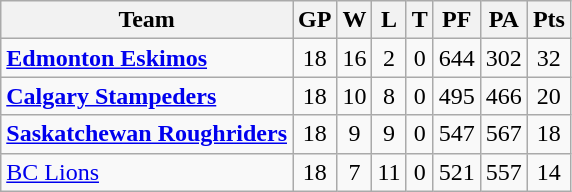<table class="wikitable">
<tr>
<th>Team</th>
<th>GP</th>
<th>W</th>
<th>L</th>
<th>T</th>
<th>PF</th>
<th>PA</th>
<th>Pts</th>
</tr>
<tr align="center">
<td align="left"><strong><a href='#'>Edmonton Eskimos</a></strong></td>
<td>18</td>
<td>16</td>
<td>2</td>
<td>0</td>
<td>644</td>
<td>302</td>
<td>32</td>
</tr>
<tr align="center">
<td align="left"><strong><a href='#'>Calgary Stampeders</a></strong></td>
<td>18</td>
<td>10</td>
<td>8</td>
<td>0</td>
<td>495</td>
<td>466</td>
<td>20</td>
</tr>
<tr align="center">
<td align="left"><strong><a href='#'>Saskatchewan Roughriders</a></strong></td>
<td>18</td>
<td>9</td>
<td>9</td>
<td>0</td>
<td>547</td>
<td>567</td>
<td>18</td>
</tr>
<tr align="center">
<td align="left"><a href='#'>BC Lions</a></td>
<td>18</td>
<td>7</td>
<td>11</td>
<td>0</td>
<td>521</td>
<td>557</td>
<td>14</td>
</tr>
</table>
